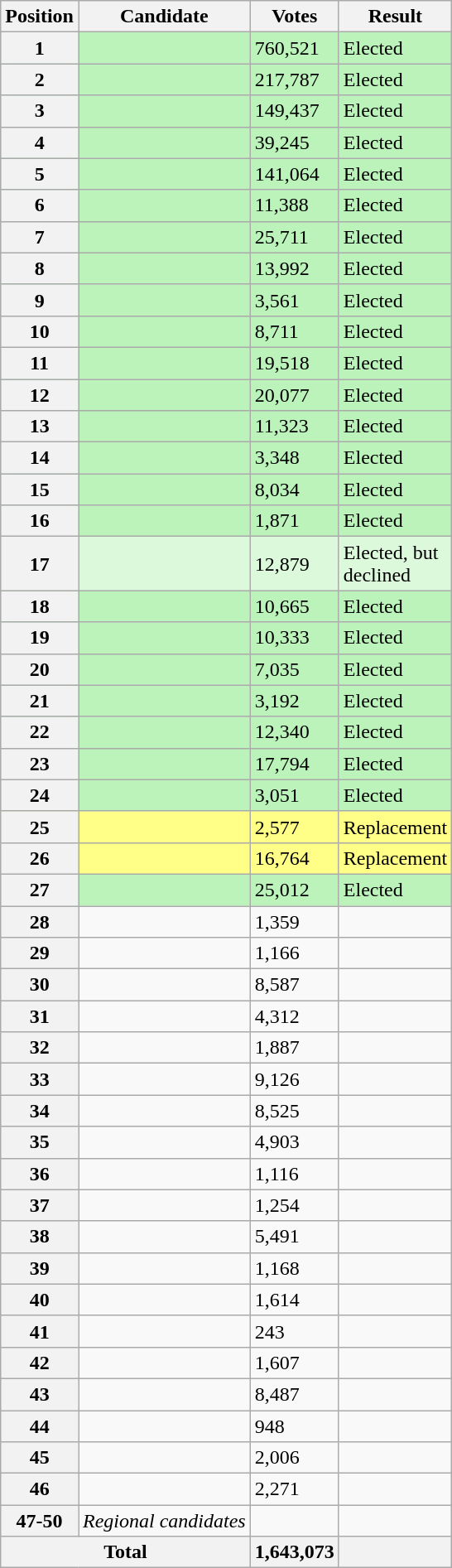<table class="wikitable sortable col3right">
<tr>
<th scope="col">Position</th>
<th scope="col">Candidate</th>
<th scope="col">Votes</th>
<th scope="col">Result</th>
</tr>
<tr bgcolor=bbf3bb>
<th scope="row">1</th>
<td></td>
<td>760,521</td>
<td>Elected</td>
</tr>
<tr bgcolor=bbf3bb>
<th scope="row">2</th>
<td></td>
<td>217,787</td>
<td>Elected</td>
</tr>
<tr bgcolor=bbf3bb>
<th scope="row">3</th>
<td></td>
<td>149,437</td>
<td>Elected</td>
</tr>
<tr bgcolor=bbf3bb>
<th scope="row">4</th>
<td></td>
<td>39,245</td>
<td>Elected</td>
</tr>
<tr bgcolor=bbf3bb>
<th scope="row">5</th>
<td></td>
<td>141,064</td>
<td>Elected</td>
</tr>
<tr bgcolor=bbf3bb>
<th scope="row">6</th>
<td></td>
<td>11,388</td>
<td>Elected</td>
</tr>
<tr bgcolor=bbf3bb>
<th scope="row">7</th>
<td></td>
<td>25,711</td>
<td>Elected</td>
</tr>
<tr bgcolor=bbf3bb>
<th scope="row">8</th>
<td></td>
<td>13,992</td>
<td>Elected</td>
</tr>
<tr bgcolor=bbf3bb>
<th scope="row">9</th>
<td></td>
<td>3,561</td>
<td>Elected</td>
</tr>
<tr bgcolor=bbf3bb>
<th scope="row">10</th>
<td></td>
<td>8,711</td>
<td>Elected</td>
</tr>
<tr bgcolor=bbf3bb>
<th scope="row">11</th>
<td></td>
<td>19,518</td>
<td>Elected</td>
</tr>
<tr bgcolor=bbf3bb>
<th scope="row">12</th>
<td></td>
<td>20,077</td>
<td>Elected</td>
</tr>
<tr bgcolor=bbf3bb>
<th scope="row">13</th>
<td></td>
<td>11,323</td>
<td>Elected</td>
</tr>
<tr bgcolor=bbf3bb>
<th scope="row">14</th>
<td></td>
<td>3,348</td>
<td>Elected</td>
</tr>
<tr bgcolor=bbf3bb>
<th scope="row">15</th>
<td></td>
<td>8,034</td>
<td>Elected</td>
</tr>
<tr bgcolor=bbf3bb>
<th scope="row">16</th>
<td></td>
<td>1,871</td>
<td>Elected</td>
</tr>
<tr bgcolor=dcf9dc>
<th scope="row">17</th>
<td></td>
<td>12,879</td>
<td>Elected, but<br>declined</td>
</tr>
<tr bgcolor=bbf3bb>
<th scope="row">18</th>
<td></td>
<td>10,665</td>
<td>Elected</td>
</tr>
<tr bgcolor=bbf3bb>
<th scope="row">19</th>
<td></td>
<td>10,333</td>
<td>Elected</td>
</tr>
<tr bgcolor=bbf3bb>
<th scope="row">20</th>
<td></td>
<td>7,035</td>
<td>Elected</td>
</tr>
<tr bgcolor=bbf3bb>
<th scope="row">21</th>
<td></td>
<td>3,192</td>
<td>Elected</td>
</tr>
<tr bgcolor=bbf3bb>
<th scope="row">22</th>
<td></td>
<td>12,340</td>
<td>Elected</td>
</tr>
<tr bgcolor=bbf3bb>
<th scope="row">23</th>
<td></td>
<td>17,794</td>
<td>Elected</td>
</tr>
<tr bgcolor=bbf3bb>
<th scope="row">24</th>
<td></td>
<td>3,051</td>
<td>Elected</td>
</tr>
<tr bgcolor=#FF8>
<th scope="row">25</th>
<td></td>
<td>2,577</td>
<td>Replacement</td>
</tr>
<tr bgcolor=#FF8>
<th scope="row">26</th>
<td></td>
<td>16,764</td>
<td>Replacement</td>
</tr>
<tr bgcolor=bbf3bb>
<th scope="row">27</th>
<td></td>
<td>25,012</td>
<td>Elected</td>
</tr>
<tr>
<th scope="row">28</th>
<td></td>
<td>1,359</td>
<td></td>
</tr>
<tr>
<th scope="row">29</th>
<td></td>
<td>1,166</td>
<td></td>
</tr>
<tr>
<th scope="row">30</th>
<td></td>
<td>8,587</td>
<td></td>
</tr>
<tr>
<th scope="row">31</th>
<td></td>
<td>4,312</td>
<td></td>
</tr>
<tr>
<th scope="row">32</th>
<td></td>
<td>1,887</td>
<td></td>
</tr>
<tr>
<th scope="row">33</th>
<td></td>
<td>9,126</td>
<td></td>
</tr>
<tr>
<th scope="row">34</th>
<td></td>
<td>8,525</td>
<td></td>
</tr>
<tr>
<th scope="row">35</th>
<td></td>
<td>4,903</td>
<td></td>
</tr>
<tr>
<th scope="row">36</th>
<td></td>
<td>1,116</td>
<td></td>
</tr>
<tr>
<th scope="row">37</th>
<td></td>
<td>1,254</td>
<td></td>
</tr>
<tr>
<th scope="row">38</th>
<td></td>
<td>5,491</td>
<td></td>
</tr>
<tr>
<th scope="row">39</th>
<td></td>
<td>1,168</td>
<td></td>
</tr>
<tr>
<th scope="row">40</th>
<td></td>
<td>1,614</td>
<td></td>
</tr>
<tr>
<th scope="row">41</th>
<td></td>
<td>243</td>
<td></td>
</tr>
<tr>
<th scope="row">42</th>
<td></td>
<td>1,607</td>
<td></td>
</tr>
<tr>
<th scope="row">43</th>
<td></td>
<td>8,487</td>
<td></td>
</tr>
<tr>
<th scope="row">44</th>
<td></td>
<td>948</td>
<td></td>
</tr>
<tr>
<th scope="row">45</th>
<td></td>
<td>2,006</td>
<td></td>
</tr>
<tr>
<th scope="row">46</th>
<td></td>
<td>2,271</td>
<td></td>
</tr>
<tr>
<th scope="row">47-50</th>
<td><em>Regional candidates</em></td>
<td></td>
<td></td>
</tr>
<tr class=sortbottom>
<th scope="row" colspan="2">Total</th>
<th style="text-align:right">1,643,073</th>
<th></th>
</tr>
</table>
